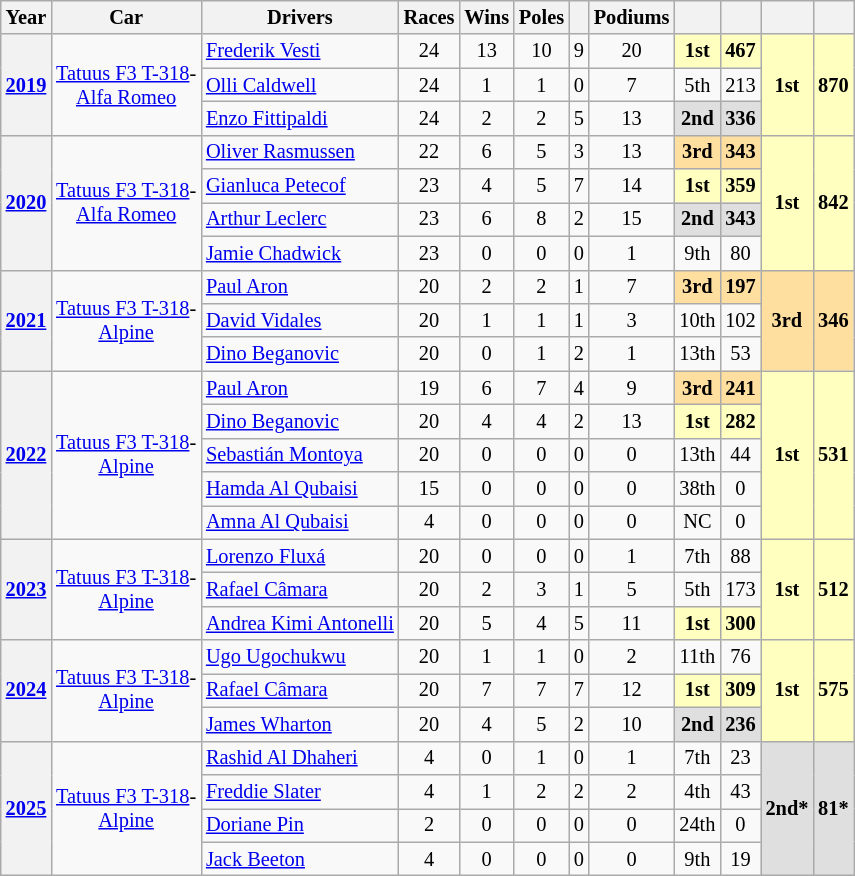<table class="wikitable" style="text-align:center; font-size:85%">
<tr>
<th>Year</th>
<th>Car</th>
<th>Drivers</th>
<th>Races</th>
<th>Wins</th>
<th>Poles</th>
<th></th>
<th>Podiums</th>
<th></th>
<th></th>
<th></th>
<th></th>
</tr>
<tr>
<th rowspan="3"><a href='#'>2019</a></th>
<td rowspan="3"><a href='#'>Tatuus F3 T-318</a>-<br><a href='#'>Alfa Romeo</a></td>
<td align=left> <a href='#'>Frederik Vesti</a></td>
<td>24</td>
<td>13</td>
<td>10</td>
<td>9</td>
<td>20</td>
<td style="background:#ffffbf;"><strong>1st</strong></td>
<td style="background:#ffffbf;"><strong>467</strong></td>
<th rowspan="3" style="background:#ffffbf;">1st</th>
<th rowspan="3" style="background:#ffffbf;">870</th>
</tr>
<tr>
<td align=left> <a href='#'>Olli Caldwell</a></td>
<td>24</td>
<td>1</td>
<td>1</td>
<td>0</td>
<td>7</td>
<td>5th</td>
<td>213</td>
</tr>
<tr>
<td align=left> <a href='#'>Enzo Fittipaldi</a></td>
<td>24</td>
<td>2</td>
<td>2</td>
<td>5</td>
<td>13</td>
<td style="background:#dfdfdf;"><strong>2nd</strong></td>
<td style="background:#dfdfdf;"><strong>336</strong></td>
</tr>
<tr>
<th rowspan="4"><a href='#'>2020</a></th>
<td rowspan="4"><a href='#'>Tatuus F3 T-318</a>-<br><a href='#'>Alfa Romeo</a></td>
<td align=left> <a href='#'>Oliver Rasmussen</a></td>
<td>22</td>
<td>6</td>
<td>5</td>
<td>3</td>
<td>13</td>
<td style="background:#ffdf9f;"><strong>3rd</strong></td>
<td style="background:#ffdf9f;"><strong>343</strong></td>
<th rowspan="4" style="background:#ffffbf;">1st</th>
<th rowspan="4" style="background:#ffffbf;">842</th>
</tr>
<tr>
<td align=left> <a href='#'>Gianluca Petecof</a></td>
<td>23</td>
<td>4</td>
<td>5</td>
<td>7</td>
<td>14</td>
<td style="background:#ffffbf;"><strong>1st</strong></td>
<td style="background:#ffffbf;"><strong>359</strong></td>
</tr>
<tr>
<td align=left> <a href='#'>Arthur Leclerc</a></td>
<td>23</td>
<td>6</td>
<td>8</td>
<td>2</td>
<td>15</td>
<td style="background:#dfdfdf;"><strong>2nd</strong></td>
<td style="background:#dfdfdf;"><strong>343</strong></td>
</tr>
<tr>
<td align=left> <a href='#'>Jamie Chadwick</a></td>
<td>23</td>
<td>0</td>
<td>0</td>
<td>0</td>
<td>1</td>
<td>9th</td>
<td>80</td>
</tr>
<tr>
<th rowspan="3"><a href='#'>2021</a></th>
<td rowspan="3"><a href='#'>Tatuus F3 T-318</a>-<br><a href='#'>Alpine</a></td>
<td align=left> <a href='#'>Paul Aron</a></td>
<td>20</td>
<td>2</td>
<td>2</td>
<td>1</td>
<td>7</td>
<td style="background:#FFDF9F;"><strong>3rd</strong></td>
<td style="background:#FFDF9F;"><strong>197</strong></td>
<th rowspan="3" style="background:#FFDF9F;">3rd</th>
<th rowspan="3" style="background:#FFDF9F;">346</th>
</tr>
<tr>
<td align=left> <a href='#'>David Vidales</a></td>
<td>20</td>
<td>1</td>
<td>1</td>
<td>1</td>
<td>3</td>
<td>10th</td>
<td>102</td>
</tr>
<tr>
<td align=left> <a href='#'>Dino Beganovic</a></td>
<td>20</td>
<td>0</td>
<td>1</td>
<td>2</td>
<td>1</td>
<td>13th</td>
<td>53</td>
</tr>
<tr>
<th rowspan="5"><a href='#'>2022</a></th>
<td rowspan="5"><a href='#'>Tatuus F3 T-318</a>-<br><a href='#'>Alpine</a></td>
<td align=left> <a href='#'>Paul Aron</a></td>
<td>19</td>
<td>6</td>
<td>7</td>
<td>4</td>
<td>9</td>
<td style="background:#FFDF9F;"><strong>3rd</strong></td>
<td style="background:#FFDF9F;"><strong>241</strong></td>
<th rowspan="5" style="background:#ffffbf;">1st</th>
<th rowspan="5" style="background:#ffffbf;">531</th>
</tr>
<tr>
<td align=left> <a href='#'>Dino Beganovic</a></td>
<td>20</td>
<td>4</td>
<td>4</td>
<td>2</td>
<td>13</td>
<td style="background:#ffffbf;"><strong>1st</strong></td>
<td style="background:#ffffbf;"><strong>282</strong></td>
</tr>
<tr>
<td align=left> <a href='#'>Sebastián Montoya</a></td>
<td>20</td>
<td>0</td>
<td>0</td>
<td>0</td>
<td>0</td>
<td>13th</td>
<td>44</td>
</tr>
<tr>
<td align=left> <a href='#'>Hamda Al Qubaisi</a></td>
<td>15</td>
<td>0</td>
<td>0</td>
<td>0</td>
<td>0</td>
<td>38th</td>
<td>0</td>
</tr>
<tr>
<td align=left> <a href='#'>Amna Al Qubaisi</a></td>
<td>4</td>
<td>0</td>
<td>0</td>
<td>0</td>
<td>0</td>
<td>NC</td>
<td>0</td>
</tr>
<tr>
<th rowspan="3"><a href='#'>2023</a></th>
<td rowspan="3"><a href='#'>Tatuus F3 T-318</a>-<br><a href='#'>Alpine</a></td>
<td align=left> <a href='#'>Lorenzo Fluxá</a></td>
<td>20</td>
<td>0</td>
<td>0</td>
<td>0</td>
<td>1</td>
<td>7th</td>
<td>88</td>
<th rowspan="3" style="background:#ffffbf;">1st</th>
<th rowspan="3" style="background:#ffffbf;">512</th>
</tr>
<tr>
<td align=left> <a href='#'>Rafael Câmara</a></td>
<td>20</td>
<td>2</td>
<td>3</td>
<td>1</td>
<td>5</td>
<td>5th</td>
<td>173</td>
</tr>
<tr>
<td align=left> <a href='#'>Andrea Kimi Antonelli</a></td>
<td>20</td>
<td>5</td>
<td>4</td>
<td>5</td>
<td>11</td>
<td style="background:#ffffbf;"><strong>1st</strong></td>
<td style="background:#ffffbf;"><strong>300</strong></td>
</tr>
<tr>
<th rowspan="3"><a href='#'>2024</a></th>
<td rowspan="3"><a href='#'>Tatuus F3 T-318</a>-<br><a href='#'>Alpine</a></td>
<td align=left> <a href='#'>Ugo Ugochukwu</a></td>
<td>20</td>
<td>1</td>
<td>1</td>
<td>0</td>
<td>2</td>
<td>11th</td>
<td>76</td>
<th rowspan="3" style="background:#ffffbf;">1st</th>
<th rowspan="3" style="background:#ffffbf;">575</th>
</tr>
<tr>
<td align=left> <a href='#'>Rafael Câmara</a></td>
<td>20</td>
<td>7</td>
<td>7</td>
<td>7</td>
<td>12</td>
<td style="background:#ffffbf;"><strong>1st</strong></td>
<td style="background:#ffffbf;"><strong>309</strong></td>
</tr>
<tr>
<td align=left> <a href='#'>James Wharton</a></td>
<td>20</td>
<td>4</td>
<td>5</td>
<td>2</td>
<td>10</td>
<td style="background:#dfdfdf;"><strong>2nd</strong></td>
<td style="background:#dfdfdf;"><strong>236</strong></td>
</tr>
<tr>
<th rowspan="4"><a href='#'>2025</a></th>
<td rowspan="4"><a href='#'>Tatuus F3 T-318</a>-<br><a href='#'>Alpine</a></td>
<td align=left> <a href='#'>Rashid Al Dhaheri</a></td>
<td>4</td>
<td>0</td>
<td>1</td>
<td>0</td>
<td>1</td>
<td>7th</td>
<td>23</td>
<th rowspan="4" style="background:#dfdfdf;">2nd*</th>
<th rowspan="4" style="background:#dfdfdf;">81*</th>
</tr>
<tr>
<td align=left> <a href='#'>Freddie Slater</a></td>
<td>4</td>
<td>1</td>
<td>2</td>
<td>2</td>
<td>2</td>
<td>4th</td>
<td>43</td>
</tr>
<tr>
<td align=left> <a href='#'>Doriane Pin</a></td>
<td>2</td>
<td>0</td>
<td>0</td>
<td>0</td>
<td>0</td>
<td>24th</td>
<td>0</td>
</tr>
<tr>
<td align=left> <a href='#'>Jack Beeton</a></td>
<td>4</td>
<td>0</td>
<td>0</td>
<td>0</td>
<td>0</td>
<td>9th</td>
<td>19</td>
</tr>
</table>
